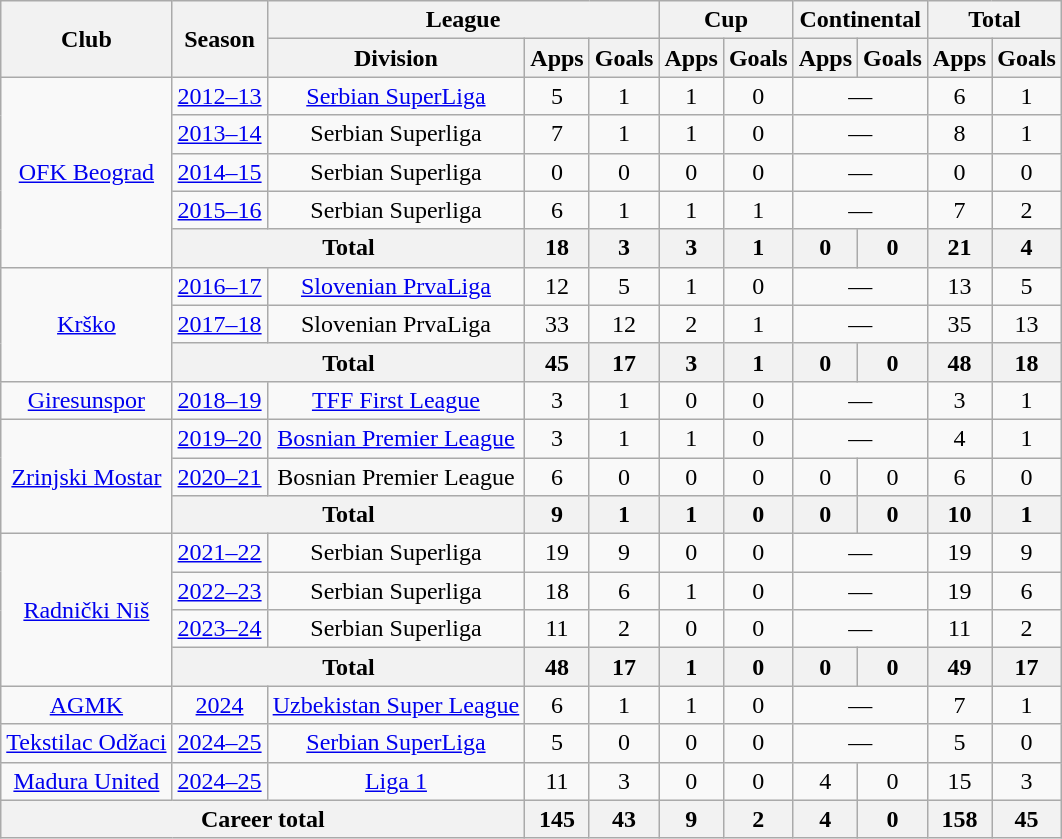<table class=wikitable style="text-align: center">
<tr>
<th rowspan=2>Club</th>
<th rowspan=2>Season</th>
<th colspan=3>League</th>
<th colspan=2>Cup</th>
<th colspan=2>Continental</th>
<th colspan=2>Total</th>
</tr>
<tr>
<th>Division</th>
<th>Apps</th>
<th>Goals</th>
<th>Apps</th>
<th>Goals</th>
<th>Apps</th>
<th>Goals</th>
<th>Apps</th>
<th>Goals</th>
</tr>
<tr>
<td rowspan="5"><a href='#'>OFK Beograd</a></td>
<td><a href='#'>2012–13</a></td>
<td><a href='#'>Serbian SuperLiga</a></td>
<td>5</td>
<td>1</td>
<td>1</td>
<td>0</td>
<td colspan="2">—</td>
<td>6</td>
<td>1</td>
</tr>
<tr>
<td><a href='#'>2013–14</a></td>
<td>Serbian Superliga</td>
<td>7</td>
<td>1</td>
<td>1</td>
<td>0</td>
<td colspan="2">—</td>
<td>8</td>
<td>1</td>
</tr>
<tr>
<td><a href='#'>2014–15</a></td>
<td>Serbian Superliga</td>
<td>0</td>
<td>0</td>
<td>0</td>
<td>0</td>
<td colspan="2">—</td>
<td>0</td>
<td>0</td>
</tr>
<tr>
<td><a href='#'>2015–16</a></td>
<td>Serbian Superliga</td>
<td>6</td>
<td>1</td>
<td>1</td>
<td>1</td>
<td colspan="2">—</td>
<td>7</td>
<td>2</td>
</tr>
<tr>
<th colspan="2">Total</th>
<th>18</th>
<th>3</th>
<th>3</th>
<th>1</th>
<th>0</th>
<th>0</th>
<th>21</th>
<th>4</th>
</tr>
<tr>
<td rowspan="3"><a href='#'>Krško</a></td>
<td><a href='#'>2016–17</a></td>
<td><a href='#'>Slovenian PrvaLiga</a></td>
<td>12</td>
<td>5</td>
<td>1</td>
<td>0</td>
<td colspan="2">—</td>
<td>13</td>
<td>5</td>
</tr>
<tr>
<td><a href='#'>2017–18</a></td>
<td>Slovenian PrvaLiga</td>
<td>33</td>
<td>12</td>
<td>2</td>
<td>1</td>
<td colspan="2">—</td>
<td>35</td>
<td>13</td>
</tr>
<tr>
<th colspan="2">Total</th>
<th>45</th>
<th>17</th>
<th>3</th>
<th>1</th>
<th>0</th>
<th>0</th>
<th>48</th>
<th>18</th>
</tr>
<tr>
<td><a href='#'>Giresunspor</a></td>
<td><a href='#'>2018–19</a></td>
<td><a href='#'>TFF First League</a></td>
<td>3</td>
<td>1</td>
<td>0</td>
<td>0</td>
<td colspan="2">—</td>
<td>3</td>
<td>1</td>
</tr>
<tr>
<td rowspan="3"><a href='#'>Zrinjski Mostar</a></td>
<td><a href='#'>2019–20</a></td>
<td><a href='#'>Bosnian Premier League</a></td>
<td>3</td>
<td>1</td>
<td>1</td>
<td>0</td>
<td colspan="2">—</td>
<td>4</td>
<td>1</td>
</tr>
<tr>
<td><a href='#'>2020–21</a></td>
<td>Bosnian Premier League</td>
<td>6</td>
<td>0</td>
<td>0</td>
<td>0</td>
<td>0</td>
<td>0</td>
<td>6</td>
<td>0</td>
</tr>
<tr>
<th colspan="2">Total</th>
<th>9</th>
<th>1</th>
<th>1</th>
<th>0</th>
<th>0</th>
<th>0</th>
<th>10</th>
<th>1</th>
</tr>
<tr>
<td rowspan="4"><a href='#'>Radnički Niš</a></td>
<td><a href='#'>2021–22</a></td>
<td>Serbian Superliga</td>
<td>19</td>
<td>9</td>
<td>0</td>
<td>0</td>
<td colspan="2">—</td>
<td>19</td>
<td>9</td>
</tr>
<tr>
<td><a href='#'>2022–23</a></td>
<td>Serbian Superliga</td>
<td>18</td>
<td>6</td>
<td>1</td>
<td>0</td>
<td colspan="2">—</td>
<td>19</td>
<td>6</td>
</tr>
<tr>
<td><a href='#'>2023–24</a></td>
<td>Serbian Superliga</td>
<td>11</td>
<td>2</td>
<td>0</td>
<td>0</td>
<td colspan="2">—</td>
<td>11</td>
<td>2</td>
</tr>
<tr>
<th colspan="2">Total</th>
<th>48</th>
<th>17</th>
<th>1</th>
<th>0</th>
<th>0</th>
<th>0</th>
<th>49</th>
<th>17</th>
</tr>
<tr>
<td rowspan="1"><a href='#'>AGMK</a></td>
<td><a href='#'>2024</a></td>
<td><a href='#'>Uzbekistan Super League</a></td>
<td>6</td>
<td>1</td>
<td>1</td>
<td>0</td>
<td colspan="2">—</td>
<td>7</td>
<td>1</td>
</tr>
<tr>
<td rowspan="1"><a href='#'>Tekstilac Odžaci</a></td>
<td><a href='#'>2024–25</a></td>
<td><a href='#'>Serbian SuperLiga</a></td>
<td>5</td>
<td>0</td>
<td>0</td>
<td>0</td>
<td colspan="2">—</td>
<td>5</td>
<td>0</td>
</tr>
<tr>
<td rowspan="1"><a href='#'>Madura United</a></td>
<td><a href='#'>2024–25</a></td>
<td><a href='#'>Liga 1</a></td>
<td>11</td>
<td>3</td>
<td>0</td>
<td>0</td>
<td>4</td>
<td>0</td>
<td>15</td>
<td>3</td>
</tr>
<tr>
<th colspan="3">Career total</th>
<th>145</th>
<th>43</th>
<th>9</th>
<th>2</th>
<th>4</th>
<th>0</th>
<th>158</th>
<th>45</th>
</tr>
</table>
